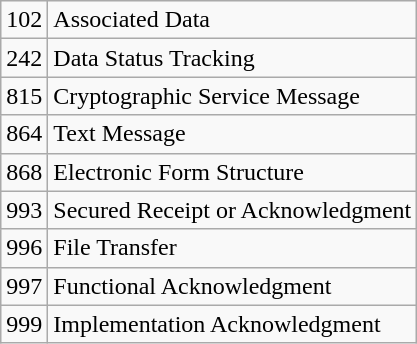<table class="wikitable">
<tr>
<td>102</td>
<td>Associated Data</td>
</tr>
<tr>
<td>242</td>
<td>Data Status Tracking</td>
</tr>
<tr>
<td>815</td>
<td>Cryptographic Service Message</td>
</tr>
<tr>
<td>864</td>
<td>Text Message</td>
</tr>
<tr>
<td>868</td>
<td>Electronic Form Structure</td>
</tr>
<tr>
<td>993</td>
<td>Secured Receipt or Acknowledgment</td>
</tr>
<tr>
<td>996</td>
<td>File Transfer</td>
</tr>
<tr>
<td>997</td>
<td>Functional Acknowledgment</td>
</tr>
<tr>
<td>999</td>
<td>Implementation Acknowledgment</td>
</tr>
</table>
